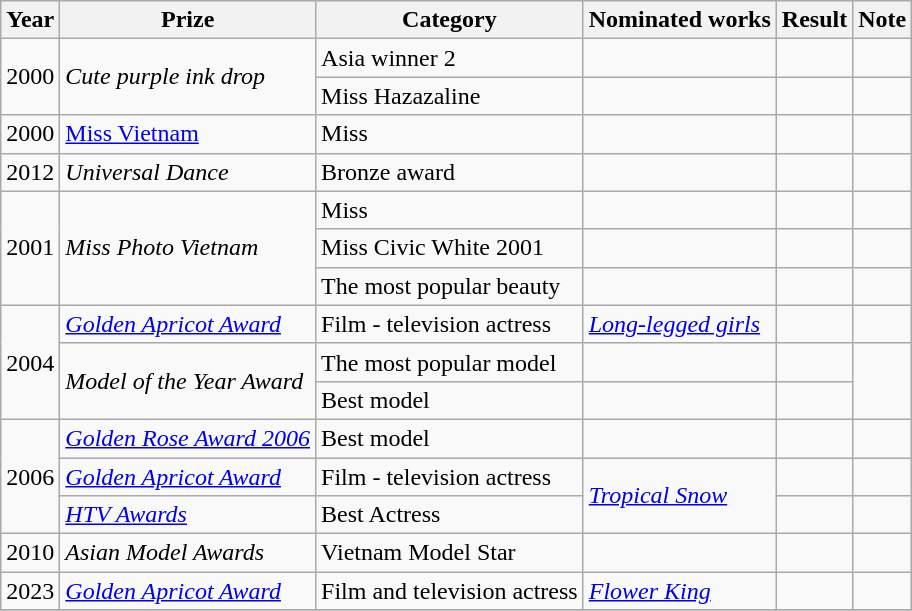<table class="wikitable">
<tr>
<th>Year</th>
<th>Prize</th>
<th>Category</th>
<th>Nominated works</th>
<th>Result</th>
<th>Note</th>
</tr>
<tr>
<td rowspan="2">2000</td>
<td rowspan="2"><em>Cute purple ink drop</em></td>
<td>Asia winner 2</td>
<td></td>
<td></td>
<td></td>
</tr>
<tr>
<td>Miss Hazazaline</td>
<td></td>
<td></td>
<td></td>
</tr>
<tr>
<td>2000</td>
<td><a href='#'>Miss Vietnam</a></td>
<td>Miss</td>
<td></td>
<td></td>
<td></td>
</tr>
<tr>
<td>2012</td>
<td><em>Universal Dance</em></td>
<td>Bronze award</td>
<td></td>
<td></td>
<td></td>
</tr>
<tr>
<td rowspan="3">2001</td>
<td rowspan="3"><em>Miss Photo Vietnam</em></td>
<td>Miss</td>
<td></td>
<td></td>
<td></td>
</tr>
<tr>
<td>Miss Civic White 2001</td>
<td></td>
<td></td>
<td></td>
</tr>
<tr>
<td>The most popular beauty</td>
<td></td>
<td></td>
<td></td>
</tr>
<tr>
<td rowspan="3">2004</td>
<td><em><a href='#'>Golden Apricot Award</a></em></td>
<td>Film - television actress</td>
<td><em><a href='#'>Long-legged girls</a></em></td>
<td></td>
<td></td>
</tr>
<tr>
<td rowspan="2"><em>Model of the Year Award</em></td>
<td>The most popular model</td>
<td></td>
<td></td>
<td rowspan="2"></td>
</tr>
<tr>
<td>Best model</td>
<td></td>
<td></td>
</tr>
<tr>
<td rowspan="3">2006</td>
<td><a href='#'><em>Golden Rose Award 2006</em></a></td>
<td>Best model</td>
<td></td>
<td></td>
<td></td>
</tr>
<tr>
<td><em><a href='#'>Golden Apricot Award</a></em></td>
<td>Film - television actress</td>
<td rowspan="2"><em><a href='#'>Tropical Snow</a></em></td>
<td></td>
<td></td>
</tr>
<tr>
<td><em><a href='#'>HTV Awards</a></em></td>
<td>Best Actress</td>
<td></td>
<td></td>
</tr>
<tr>
<td>2010</td>
<td><em>Asian Model Awards</em></td>
<td>Vietnam Model Star</td>
<td></td>
<td></td>
<td></td>
</tr>
<tr>
<td rowspan="1">2023</td>
<td><em><a href='#'>Golden Apricot Award</a></em></td>
<td>Film and television actress</td>
<td><em><a href='#'>Flower King</a></em></td>
<td></td>
<td></td>
</tr>
<tr>
</tr>
</table>
